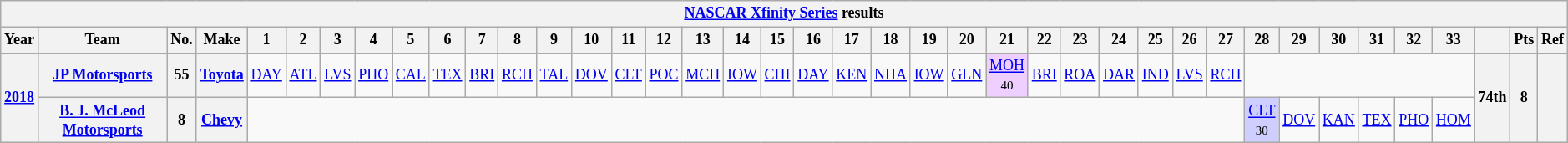<table class="wikitable" style="text-align:center; font-size:75%">
<tr>
<th colspan=42><a href='#'>NASCAR Xfinity Series</a> results</th>
</tr>
<tr>
<th>Year</th>
<th>Team</th>
<th>No.</th>
<th>Make</th>
<th>1</th>
<th>2</th>
<th>3</th>
<th>4</th>
<th>5</th>
<th>6</th>
<th>7</th>
<th>8</th>
<th>9</th>
<th>10</th>
<th>11</th>
<th>12</th>
<th>13</th>
<th>14</th>
<th>15</th>
<th>16</th>
<th>17</th>
<th>18</th>
<th>19</th>
<th>20</th>
<th>21</th>
<th>22</th>
<th>23</th>
<th>24</th>
<th>25</th>
<th>26</th>
<th>27</th>
<th>28</th>
<th>29</th>
<th>30</th>
<th>31</th>
<th>32</th>
<th>33</th>
<th></th>
<th>Pts</th>
<th>Ref</th>
</tr>
<tr>
<th rowspan=2><a href='#'>2018</a></th>
<th><a href='#'>JP Motorsports</a></th>
<th>55</th>
<th><a href='#'>Toyota</a></th>
<td><a href='#'>DAY</a></td>
<td><a href='#'>ATL</a></td>
<td><a href='#'>LVS</a></td>
<td><a href='#'>PHO</a></td>
<td><a href='#'>CAL</a></td>
<td><a href='#'>TEX</a></td>
<td><a href='#'>BRI</a></td>
<td><a href='#'>RCH</a></td>
<td><a href='#'>TAL</a></td>
<td><a href='#'>DOV</a></td>
<td><a href='#'>CLT</a></td>
<td><a href='#'>POC</a></td>
<td><a href='#'>MCH</a></td>
<td><a href='#'>IOW</a></td>
<td><a href='#'>CHI</a></td>
<td><a href='#'>DAY</a></td>
<td><a href='#'>KEN</a></td>
<td><a href='#'>NHA</a></td>
<td><a href='#'>IOW</a></td>
<td><a href='#'>GLN</a></td>
<td style="background:#EFCFFF;"><a href='#'>MOH</a><br><small>40</small></td>
<td><a href='#'>BRI</a></td>
<td><a href='#'>ROA</a></td>
<td><a href='#'>DAR</a></td>
<td><a href='#'>IND</a></td>
<td><a href='#'>LVS</a></td>
<td><a href='#'>RCH</a></td>
<td colspan=6></td>
<th rowspan=2>74th</th>
<th rowspan=2>8</th>
<th rowspan=2></th>
</tr>
<tr>
<th><a href='#'>B. J. McLeod Motorsports</a></th>
<th>8</th>
<th><a href='#'>Chevy</a></th>
<td colspan=27></td>
<td style="background:#CFCFFF;"><a href='#'>CLT</a><br><small>30</small></td>
<td><a href='#'>DOV</a></td>
<td><a href='#'>KAN</a></td>
<td><a href='#'>TEX</a></td>
<td><a href='#'>PHO</a></td>
<td><a href='#'>HOM</a></td>
</tr>
</table>
